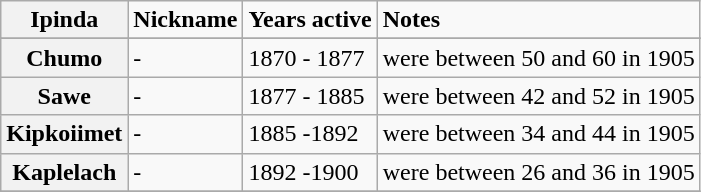<table class="wikitable">
<tr>
<th>Ipinda</th>
<td><strong>Nickname</strong></td>
<td><strong>Years active</strong></td>
<td><strong>Notes</strong></td>
</tr>
<tr>
</tr>
<tr>
<th>Chumo</th>
<td>-</td>
<td>1870 - 1877</td>
<td>were between 50 and 60 in 1905</td>
</tr>
<tr>
<th>Sawe</th>
<td>-</td>
<td>1877 - 1885</td>
<td>were between 42 and 52 in 1905</td>
</tr>
<tr>
<th>Kipkoiimet</th>
<td>-</td>
<td>1885 -1892</td>
<td>were between 34 and 44 in 1905</td>
</tr>
<tr>
<th>Kaplelach</th>
<td>-</td>
<td>1892 -1900</td>
<td>were between 26 and 36 in 1905</td>
</tr>
<tr k>
</tr>
</table>
